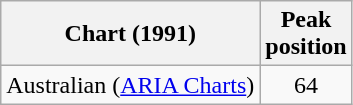<table class="wikitable">
<tr>
<th>Chart (1991)</th>
<th>Peak<br>position</th>
</tr>
<tr>
<td>Australian (<a href='#'>ARIA Charts</a>)</td>
<td align="center">64</td>
</tr>
</table>
